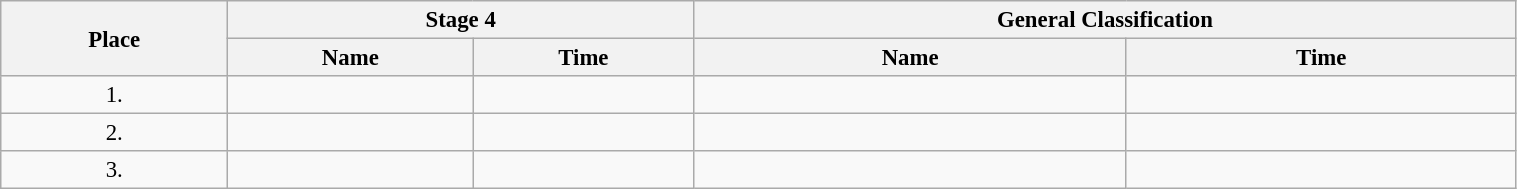<table class=wikitable style="font-size:95%" width="80%">
<tr>
<th rowspan="2">Place</th>
<th colspan="2">Stage 4</th>
<th colspan="2">General Classification</th>
</tr>
<tr>
<th>Name</th>
<th>Time</th>
<th>Name</th>
<th>Time</th>
</tr>
<tr>
<td align="center">1.</td>
<td></td>
<td></td>
<td></td>
<td></td>
</tr>
<tr>
<td align="center">2.</td>
<td></td>
<td></td>
<td></td>
<td></td>
</tr>
<tr>
<td align="center">3.</td>
<td></td>
<td></td>
<td></td>
<td></td>
</tr>
</table>
